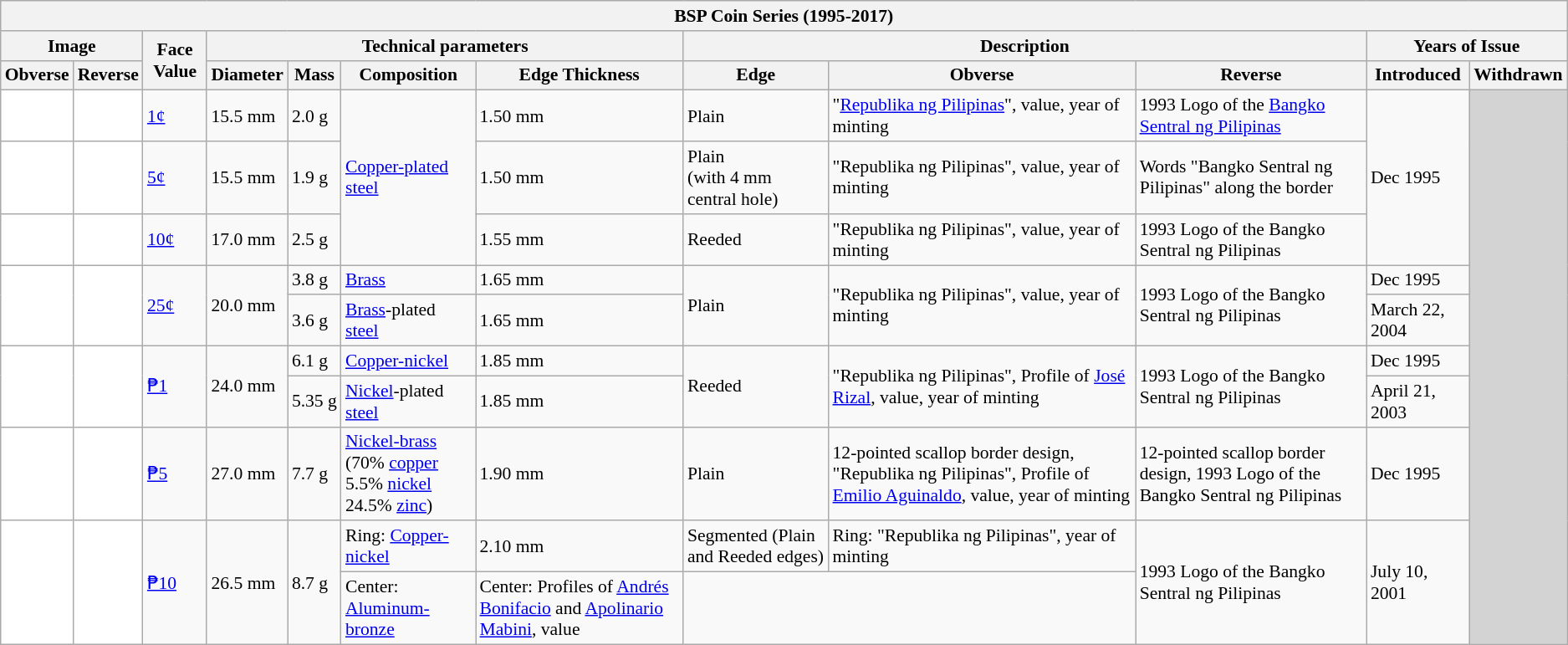<table class="wikitable" style="font-size: 90%">
<tr>
<th colspan="12">BSP Coin Series (1995-2017)</th>
</tr>
<tr>
<th colspan="2">Image</th>
<th rowspan="2">Face Value</th>
<th colspan="4">Technical parameters</th>
<th colspan="3">Description</th>
<th colspan="2">Years of Issue</th>
</tr>
<tr>
<th>Obverse</th>
<th>Reverse</th>
<th>Diameter</th>
<th>Mass</th>
<th>Composition</th>
<th>Edge Thickness</th>
<th>Edge</th>
<th>Obverse</th>
<th>Reverse</th>
<th>Introduced</th>
<th>Withdrawn</th>
</tr>
<tr>
<td style="text-align:center; background:#FFF;"></td>
<td style="text-align:center; background:#fff;"></td>
<td><a href='#'>1¢</a></td>
<td>15.5 mm</td>
<td>2.0 g</td>
<td rowspan="3"><a href='#'>Copper-plated</a> <a href='#'>steel</a></td>
<td>1.50 mm</td>
<td>Plain</td>
<td>"<a href='#'>Republika ng Pilipinas</a>", value, year of minting</td>
<td>1993 Logo of the <a href='#'>Bangko Sentral ng Pilipinas</a></td>
<td rowspan="3">Dec 1995</td>
<td rowspan="10" bgcolor=lightgrey></td>
</tr>
<tr>
<td style="text-align:center; background:#fff;"></td>
<td style="text-align:center; background:#fff;"></td>
<td><a href='#'>5¢</a></td>
<td>15.5 mm</td>
<td>1.9 g</td>
<td>1.50 mm</td>
<td>Plain<br> (with 4 mm central hole)</td>
<td>"Republika ng Pilipinas", value, year of minting</td>
<td>Words "Bangko Sentral ng Pilipinas" along the border</td>
</tr>
<tr>
<td style="text-align:center; background:#FFF;"></td>
<td style="text-align:center; background:#fff;"></td>
<td><a href='#'>10¢</a></td>
<td>17.0 mm</td>
<td>2.5 g</td>
<td>1.55 mm</td>
<td>Reeded</td>
<td>"Republika ng Pilipinas", value, year of minting</td>
<td>1993 Logo of the Bangko Sentral ng Pilipinas</td>
</tr>
<tr>
<td rowspan=2 style="text-align:center; background:#fff;"></td>
<td rowspan=2 style="text-align:center; background:#fff;"></td>
<td rowspan="2"><a href='#'>25¢</a></td>
<td rowspan="2">20.0 mm</td>
<td>3.8 g</td>
<td><a href='#'>Brass</a></td>
<td>1.65 mm</td>
<td rowspan="2">Plain</td>
<td rowspan="2">"Republika ng Pilipinas", value, year of minting</td>
<td rowspan="2">1993 Logo of the Bangko Sentral ng Pilipinas</td>
<td>Dec 1995</td>
</tr>
<tr>
<td>3.6 g</td>
<td><a href='#'>Brass</a>-plated <a href='#'>steel</a></td>
<td>1.65 mm</td>
<td>March 22, 2004</td>
</tr>
<tr>
<td rowspan="2" style="text-align:center; background:#FFF;"></td>
<td rowspan="2" style="text-align:center; background:#FFF;"></td>
<td rowspan="2"><a href='#'>₱1</a></td>
<td rowspan="2">24.0 mm</td>
<td>6.1 g</td>
<td><a href='#'>Copper-nickel</a></td>
<td>1.85 mm</td>
<td rowspan="2">Reeded</td>
<td rowspan="2">"Republika ng Pilipinas", Profile of <a href='#'>José Rizal</a>, value, year of minting</td>
<td rowspan="2">1993 Logo of the Bangko Sentral ng Pilipinas</td>
<td>Dec 1995</td>
</tr>
<tr>
<td>5.35 g</td>
<td><a href='#'>Nickel</a>-plated <a href='#'>steel</a></td>
<td>1.85 mm</td>
<td>April 21, 2003</td>
</tr>
<tr>
<td style="text-align:center; background:#FFF;"></td>
<td style="text-align:center; background:#FFF;"></td>
<td><a href='#'>₱5</a></td>
<td>27.0 mm</td>
<td>7.7 g</td>
<td><a href='#'>Nickel-brass</a> (70% <a href='#'>copper</a><br> 5.5% <a href='#'>nickel</a><br> 24.5% <a href='#'>zinc</a>)</td>
<td>1.90 mm</td>
<td>Plain<br></td>
<td>12-pointed scallop border design, "Republika ng Pilipinas", Profile of <a href='#'>Emilio Aguinaldo</a>, value, year of minting</td>
<td>12-pointed scallop border design, 1993 Logo of the Bangko Sentral ng Pilipinas</td>
<td>Dec 1995</td>
</tr>
<tr>
<td rowspan="2" style="text-align:center; background:#FFF;"></td>
<td rowspan="2" style="text-align:center; background:#FFF;"></td>
<td rowspan="2"><a href='#'>₱10</a></td>
<td rowspan="2">26.5 mm</td>
<td rowspan="2">8.7 g</td>
<td>Ring: <a href='#'>Copper-nickel</a></td>
<td>2.10 mm</td>
<td>Segmented (Plain and Reeded edges)</td>
<td>Ring: "Republika ng Pilipinas", year of minting</td>
<td rowspan="2">1993 Logo of the Bangko Sentral ng Pilipinas</td>
<td rowspan="2">July 10, 2001</td>
</tr>
<tr>
<td>Center: <a href='#'>Aluminum-bronze</a></td>
<td>Center: Profiles of <a href='#'>Andrés Bonifacio</a> and <a href='#'>Apolinario Mabini</a>, value</td>
</tr>
</table>
